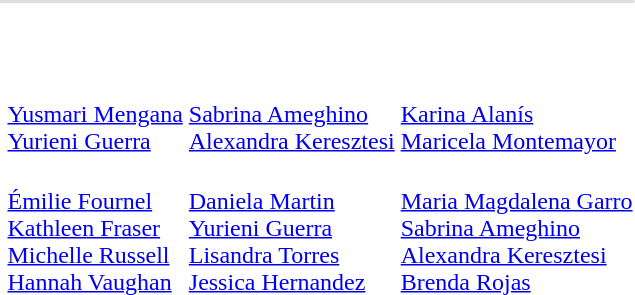<table>
<tr>
<td><br></td>
<td></td>
<td></td>
<td></td>
</tr>
<tr bgcolor=#DDDDDD>
<td colspan=7></td>
</tr>
<tr>
<td><br></td>
<td></td>
<td></td>
<td></td>
</tr>
<tr>
<td><br></td>
<td></td>
<td></td>
<td></td>
</tr>
<tr>
<td><br></td>
<td><br><a href='#'>Yusmari Mengana</a><br><a href='#'>Yurieni Guerra</a></td>
<td><br><a href='#'>Sabrina Ameghino</a><br><a href='#'>Alexandra Keresztesi</a></td>
<td><br><a href='#'>Karina Alanís</a><br><a href='#'>Maricela Montemayor</a></td>
</tr>
<tr>
<td><br></td>
<td><br><a href='#'>Émilie Fournel</a><br><a href='#'>Kathleen Fraser</a><br><a href='#'>Michelle Russell</a><br><a href='#'>Hannah Vaughan</a></td>
<td><br><a href='#'>Daniela Martin</a><br><a href='#'>Yurieni Guerra</a><br><a href='#'>Lisandra Torres</a><br><a href='#'>Jessica Hernandez</a></td>
<td><br><a href='#'>Maria Magdalena Garro</a><br><a href='#'>Sabrina Ameghino</a><br><a href='#'>Alexandra Keresztesi</a><br><a href='#'>Brenda Rojas</a></td>
</tr>
</table>
